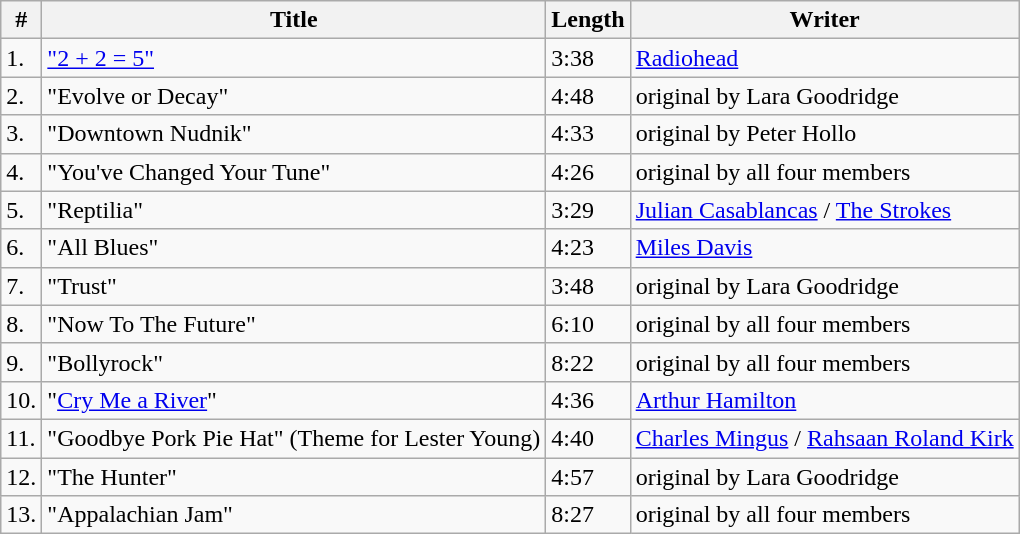<table class="wikitable">
<tr>
<th>#</th>
<th>Title</th>
<th>Length</th>
<th>Writer</th>
</tr>
<tr>
<td>1.</td>
<td><a href='#'>"2 + 2 = 5"</a></td>
<td>3:38</td>
<td><a href='#'>Radiohead</a></td>
</tr>
<tr>
<td>2.</td>
<td>"Evolve or Decay"</td>
<td>4:48</td>
<td>original by Lara Goodridge</td>
</tr>
<tr>
<td>3.</td>
<td>"Downtown Nudnik"</td>
<td>4:33</td>
<td>original by Peter Hollo</td>
</tr>
<tr>
<td>4.</td>
<td>"You've Changed Your Tune"</td>
<td>4:26</td>
<td>original by all four members</td>
</tr>
<tr>
<td>5.</td>
<td>"Reptilia"</td>
<td>3:29</td>
<td><a href='#'>Julian Casablancas</a> / <a href='#'>The Strokes</a></td>
</tr>
<tr>
<td>6.</td>
<td>"All Blues"</td>
<td>4:23</td>
<td><a href='#'>Miles Davis</a></td>
</tr>
<tr>
<td>7.</td>
<td>"Trust"</td>
<td>3:48</td>
<td>original by Lara Goodridge</td>
</tr>
<tr>
<td>8.</td>
<td>"Now To The Future"</td>
<td>6:10</td>
<td>original by all four members</td>
</tr>
<tr>
<td>9.</td>
<td>"Bollyrock"</td>
<td>8:22</td>
<td>original by all four members</td>
</tr>
<tr>
<td>10.</td>
<td>"<a href='#'>Cry Me a River</a>"</td>
<td>4:36</td>
<td><a href='#'>Arthur Hamilton</a></td>
</tr>
<tr>
<td>11.</td>
<td>"Goodbye Pork Pie Hat" (Theme for Lester Young)</td>
<td>4:40</td>
<td><a href='#'>Charles Mingus</a> / <a href='#'>Rahsaan Roland Kirk</a></td>
</tr>
<tr>
<td>12.</td>
<td>"The Hunter"</td>
<td>4:57</td>
<td>original by Lara Goodridge</td>
</tr>
<tr>
<td>13.</td>
<td>"Appalachian Jam"</td>
<td>8:27</td>
<td>original by all four members</td>
</tr>
</table>
